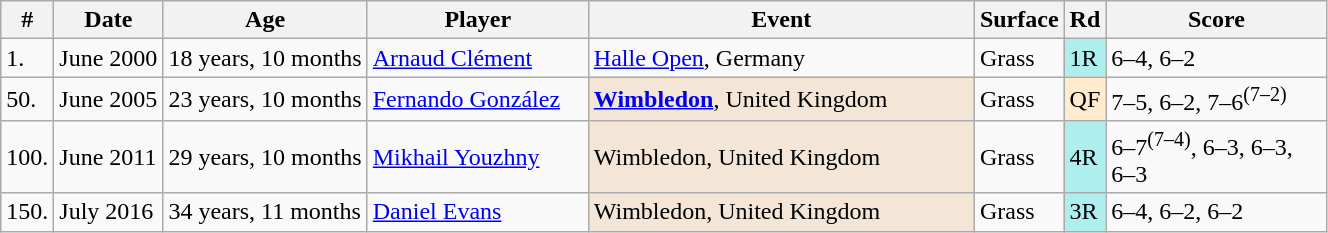<table class="wikitable sortable" style=font-size:100%>
<tr>
<th>#</th>
<th>Date</th>
<th>Age</th>
<th width=140>Player</th>
<th width=250>Event</th>
<th>Surface</th>
<th>Rd</th>
<th width=140>Score</th>
</tr>
<tr>
<td>1.</td>
<td>June 2000</td>
<td>18 years, 10 months</td>
<td> <a href='#'>Arnaud Clément</a></td>
<td><a href='#'>Halle Open</a>, Germany</td>
<td>Grass</td>
<td bgcolor=afeeee>1R</td>
<td>6–4, 6–2</td>
</tr>
<tr>
<td>50.</td>
<td>June 2005</td>
<td>23 years, 10 months</td>
<td> <a href='#'>Fernando González</a></td>
<td style="background:#f3e6d7;"><strong><a href='#'>Wimbledon</a></strong>, United Kingdom</td>
<td>Grass</td>
<td bgcolor=blanchedalmond>QF</td>
<td>7–5, 6–2, 7–6<sup>(7–2)</sup></td>
</tr>
<tr>
<td>100.</td>
<td>June 2011</td>
<td>29 years, 10 months</td>
<td> <a href='#'>Mikhail Youzhny</a></td>
<td style="background:#f3e6d7;">Wimbledon, United Kingdom</td>
<td>Grass</td>
<td bgcolor=afeeee>4R</td>
<td>6–7<sup>(7–4)</sup>, 6–3, 6–3, 6–3</td>
</tr>
<tr>
<td>150.</td>
<td>July 2016</td>
<td>34 years, 11 months</td>
<td> <a href='#'>Daniel Evans</a></td>
<td style="background:#f3e6d7;">Wimbledon, United Kingdom</td>
<td>Grass</td>
<td bgcolor=afeeee>3R</td>
<td>6–4, 6–2, 6–2</td>
</tr>
</table>
